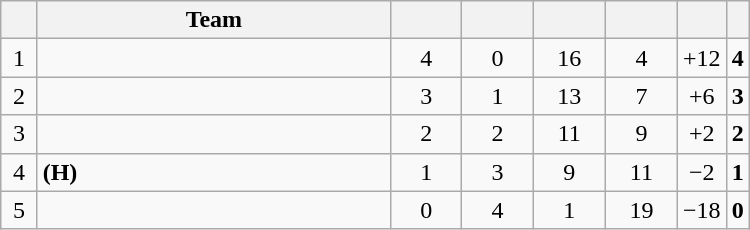<table class="wikitable" style="text-align:center" width="500">
<tr>
<th width="5%"></th>
<th width="50%">Team</th>
<th width="10%"></th>
<th width="10%"></th>
<th width="10%"></th>
<th width="10%"></th>
<th width="10%"></th>
<th width="10%"></th>
</tr>
<tr>
<td>1</td>
<td style="text-align:left"></td>
<td>4</td>
<td>0</td>
<td>16</td>
<td>4</td>
<td>+12</td>
<td><strong>4</strong></td>
</tr>
<tr>
<td>2</td>
<td style="text-align:left"></td>
<td>3</td>
<td>1</td>
<td>13</td>
<td>7</td>
<td>+6</td>
<td><strong>3</strong></td>
</tr>
<tr>
<td>3</td>
<td style="text-align:left"></td>
<td>2</td>
<td>2</td>
<td>11</td>
<td>9</td>
<td>+2</td>
<td><strong>2</strong></td>
</tr>
<tr>
<td>4</td>
<td style="text-align:left"> <strong>(H)</strong></td>
<td>1</td>
<td>3</td>
<td>9</td>
<td>11</td>
<td>−2</td>
<td><strong>1</strong></td>
</tr>
<tr>
<td>5</td>
<td style="text-align:left"></td>
<td>0</td>
<td>4</td>
<td>1</td>
<td>19</td>
<td>−18</td>
<td><strong>0</strong></td>
</tr>
</table>
